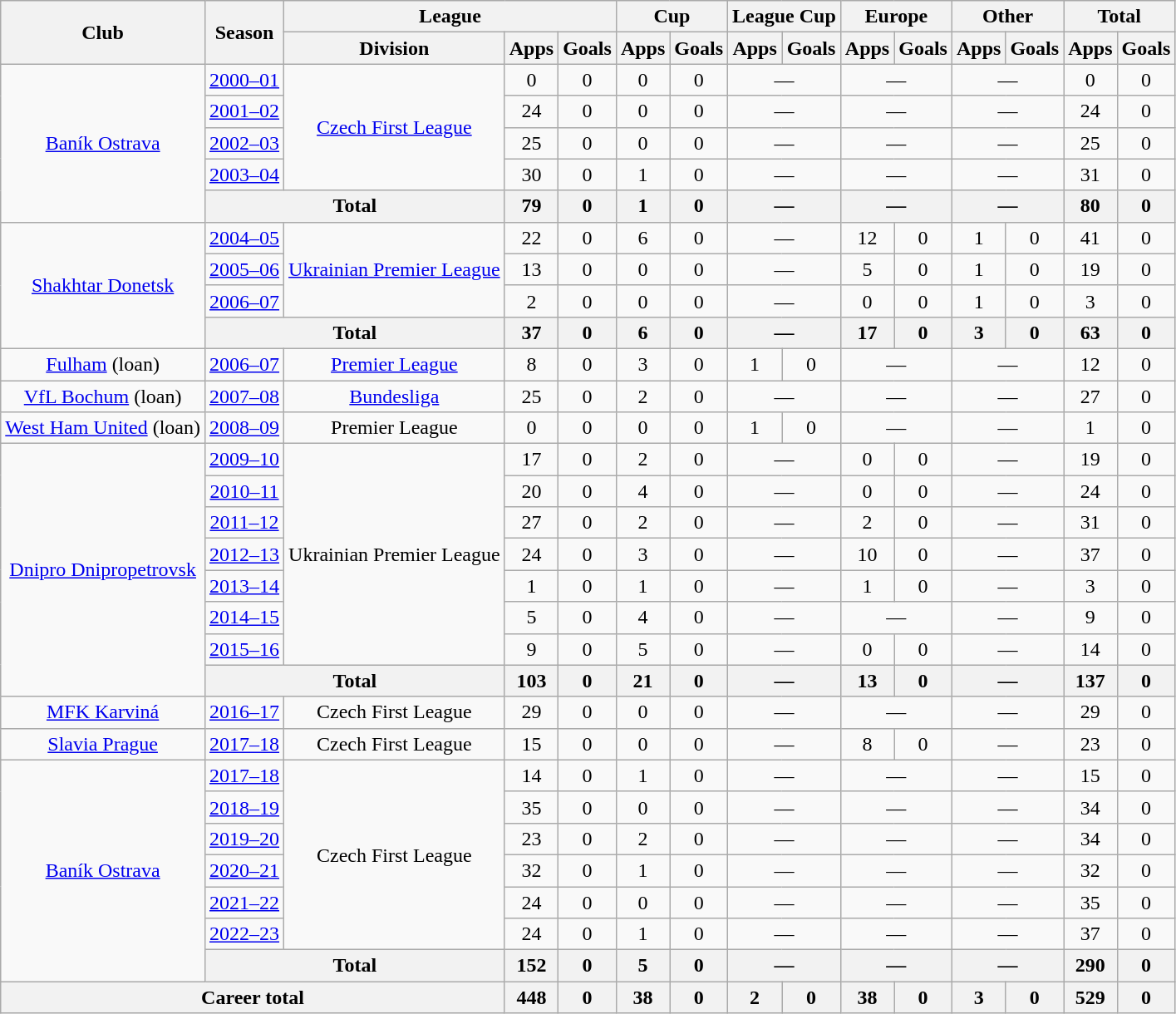<table class="wikitable" style="text-align:center">
<tr>
<th rowspan="2">Club</th>
<th rowspan="2">Season</th>
<th colspan="3">League</th>
<th colspan="2">Cup</th>
<th colspan="2">League Cup</th>
<th colspan="2">Europe</th>
<th colspan="2">Other</th>
<th colspan="2">Total</th>
</tr>
<tr>
<th>Division</th>
<th>Apps</th>
<th>Goals</th>
<th>Apps</th>
<th>Goals</th>
<th>Apps</th>
<th>Goals</th>
<th>Apps</th>
<th>Goals</th>
<th>Apps</th>
<th>Goals</th>
<th>Apps</th>
<th>Goals</th>
</tr>
<tr>
<td rowspan="5"><a href='#'>Baník Ostrava</a></td>
<td><a href='#'>2000–01</a></td>
<td rowspan="4"><a href='#'>Czech First League</a></td>
<td>0</td>
<td>0</td>
<td>0</td>
<td>0</td>
<td colspan="2">—</td>
<td colspan="2">—</td>
<td colspan="2">—</td>
<td>0</td>
<td>0</td>
</tr>
<tr>
<td><a href='#'>2001–02</a></td>
<td>24</td>
<td>0</td>
<td>0</td>
<td>0</td>
<td colspan="2">—</td>
<td colspan="2">—</td>
<td colspan="2">—</td>
<td>24</td>
<td>0</td>
</tr>
<tr>
<td><a href='#'>2002–03</a></td>
<td>25</td>
<td>0</td>
<td>0</td>
<td>0</td>
<td colspan="2">—</td>
<td colspan="2">—</td>
<td colspan="2">—</td>
<td>25</td>
<td>0</td>
</tr>
<tr>
<td><a href='#'>2003–04</a></td>
<td>30</td>
<td>0</td>
<td>1</td>
<td>0</td>
<td colspan="2">—</td>
<td colspan="2">—</td>
<td colspan="2">—</td>
<td>31</td>
<td>0</td>
</tr>
<tr>
<th colspan="2">Total</th>
<th>79</th>
<th>0</th>
<th>1</th>
<th>0</th>
<th colspan="2">—</th>
<th colspan="2">—</th>
<th colspan="2">—</th>
<th>80</th>
<th>0</th>
</tr>
<tr>
<td rowspan="4"><a href='#'>Shakhtar Donetsk</a></td>
<td><a href='#'>2004–05</a></td>
<td rowspan="3"><a href='#'>Ukrainian Premier League</a></td>
<td>22</td>
<td>0</td>
<td>6</td>
<td>0</td>
<td colspan="2">—</td>
<td>12</td>
<td>0</td>
<td>1</td>
<td>0</td>
<td>41</td>
<td>0</td>
</tr>
<tr>
<td><a href='#'>2005–06</a></td>
<td>13</td>
<td>0</td>
<td>0</td>
<td>0</td>
<td colspan="2">—</td>
<td>5</td>
<td>0</td>
<td>1</td>
<td>0</td>
<td>19</td>
<td>0</td>
</tr>
<tr>
<td><a href='#'>2006–07</a></td>
<td>2</td>
<td>0</td>
<td>0</td>
<td>0</td>
<td colspan="2">—</td>
<td>0</td>
<td>0</td>
<td>1</td>
<td>0</td>
<td>3</td>
<td>0</td>
</tr>
<tr>
<th colspan="2">Total</th>
<th>37</th>
<th>0</th>
<th>6</th>
<th>0</th>
<th colspan="2">—</th>
<th>17</th>
<th>0</th>
<th>3</th>
<th>0</th>
<th>63</th>
<th>0</th>
</tr>
<tr>
<td><a href='#'>Fulham</a> (loan)</td>
<td><a href='#'>2006–07</a></td>
<td><a href='#'>Premier League</a></td>
<td>8</td>
<td>0</td>
<td>3</td>
<td>0</td>
<td>1</td>
<td>0</td>
<td colspan="2">—</td>
<td colspan="2">—</td>
<td>12</td>
<td>0</td>
</tr>
<tr>
<td><a href='#'>VfL Bochum</a> (loan)</td>
<td><a href='#'>2007–08</a></td>
<td><a href='#'>Bundesliga</a></td>
<td>25</td>
<td>0</td>
<td>2</td>
<td>0</td>
<td colspan="2">—</td>
<td colspan="2">—</td>
<td colspan="2">—</td>
<td>27</td>
<td>0</td>
</tr>
<tr>
<td><a href='#'>West Ham United</a> (loan)</td>
<td><a href='#'>2008–09</a></td>
<td>Premier League</td>
<td>0</td>
<td>0</td>
<td>0</td>
<td>0</td>
<td>1</td>
<td>0</td>
<td colspan="2">—</td>
<td colspan="2">—</td>
<td>1</td>
<td>0</td>
</tr>
<tr>
<td rowspan="8"><a href='#'>Dnipro Dnipropetrovsk</a></td>
<td><a href='#'>2009–10</a></td>
<td rowspan="7">Ukrainian Premier League</td>
<td>17</td>
<td>0</td>
<td>2</td>
<td>0</td>
<td colspan="2">—</td>
<td>0</td>
<td>0</td>
<td colspan="2">—</td>
<td>19</td>
<td>0</td>
</tr>
<tr>
<td><a href='#'>2010–11</a></td>
<td>20</td>
<td>0</td>
<td>4</td>
<td>0</td>
<td colspan="2">—</td>
<td>0</td>
<td>0</td>
<td colspan="2">—</td>
<td>24</td>
<td>0</td>
</tr>
<tr>
<td><a href='#'>2011–12</a></td>
<td>27</td>
<td>0</td>
<td>2</td>
<td>0</td>
<td colspan="2">—</td>
<td>2</td>
<td>0</td>
<td colspan="2">—</td>
<td>31</td>
<td>0</td>
</tr>
<tr>
<td><a href='#'>2012–13</a></td>
<td>24</td>
<td>0</td>
<td>3</td>
<td>0</td>
<td colspan="2">—</td>
<td>10</td>
<td>0</td>
<td colspan="2">—</td>
<td>37</td>
<td>0</td>
</tr>
<tr>
<td><a href='#'>2013–14</a></td>
<td>1</td>
<td>0</td>
<td>1</td>
<td>0</td>
<td colspan="2">—</td>
<td>1</td>
<td>0</td>
<td colspan="2">—</td>
<td>3</td>
<td>0</td>
</tr>
<tr>
<td><a href='#'>2014–15</a></td>
<td>5</td>
<td>0</td>
<td>4</td>
<td>0</td>
<td colspan="2">—</td>
<td colspan="2">—</td>
<td colspan="2">—</td>
<td>9</td>
<td>0</td>
</tr>
<tr>
<td><a href='#'>2015–16</a></td>
<td>9</td>
<td>0</td>
<td>5</td>
<td>0</td>
<td colspan="2">—</td>
<td>0</td>
<td>0</td>
<td colspan="2">—</td>
<td>14</td>
<td>0</td>
</tr>
<tr>
<th colspan="2">Total</th>
<th>103</th>
<th>0</th>
<th>21</th>
<th>0</th>
<th colspan="2">—</th>
<th>13</th>
<th>0</th>
<th colspan="2">—</th>
<th>137</th>
<th>0</th>
</tr>
<tr>
<td><a href='#'>MFK Karviná</a></td>
<td><a href='#'>2016–17</a></td>
<td>Czech First League</td>
<td>29</td>
<td>0</td>
<td>0</td>
<td>0</td>
<td colspan="2">—</td>
<td colspan="2">—</td>
<td colspan="2">—</td>
<td>29</td>
<td>0</td>
</tr>
<tr>
<td><a href='#'>Slavia Prague</a></td>
<td><a href='#'>2017–18</a></td>
<td>Czech First League</td>
<td>15</td>
<td>0</td>
<td>0</td>
<td>0</td>
<td colspan="2">—</td>
<td>8</td>
<td>0</td>
<td colspan="2">—</td>
<td>23</td>
<td>0</td>
</tr>
<tr>
<td rowspan="7"><a href='#'>Baník Ostrava</a></td>
<td><a href='#'>2017–18</a></td>
<td rowspan="6">Czech First League</td>
<td>14</td>
<td>0</td>
<td>1</td>
<td>0</td>
<td colspan="2">—</td>
<td colspan="2">—</td>
<td colspan="2">—</td>
<td>15</td>
<td>0</td>
</tr>
<tr>
<td><a href='#'>2018–19</a></td>
<td>35</td>
<td>0</td>
<td>0</td>
<td>0</td>
<td colspan="2">—</td>
<td colspan="2">—</td>
<td colspan="2">—</td>
<td>34</td>
<td>0</td>
</tr>
<tr>
<td><a href='#'>2019–20</a></td>
<td>23</td>
<td>0</td>
<td>2</td>
<td>0</td>
<td colspan="2">—</td>
<td colspan="2">—</td>
<td colspan="2">—</td>
<td>34</td>
<td>0</td>
</tr>
<tr>
<td><a href='#'>2020–21</a></td>
<td>32</td>
<td>0</td>
<td>1</td>
<td>0</td>
<td colspan="2">—</td>
<td colspan="2">—</td>
<td colspan="2">—</td>
<td>32</td>
<td>0</td>
</tr>
<tr>
<td><a href='#'>2021–22</a></td>
<td>24</td>
<td>0</td>
<td>0</td>
<td>0</td>
<td colspan="2">—</td>
<td colspan="2">—</td>
<td colspan="2">—</td>
<td>35</td>
<td>0</td>
</tr>
<tr>
<td><a href='#'>2022–23</a></td>
<td>24</td>
<td>0</td>
<td>1</td>
<td>0</td>
<td colspan="2">—</td>
<td colspan="2">—</td>
<td colspan="2">—</td>
<td>37</td>
<td>0</td>
</tr>
<tr>
<th colspan="2">Total</th>
<th>152</th>
<th>0</th>
<th>5</th>
<th>0</th>
<th colspan="2">—</th>
<th colspan="2">—</th>
<th colspan="2">—</th>
<th>290</th>
<th>0</th>
</tr>
<tr>
<th colspan="3">Career total</th>
<th>448</th>
<th>0</th>
<th>38</th>
<th>0</th>
<th>2</th>
<th>0</th>
<th>38</th>
<th>0</th>
<th>3</th>
<th>0</th>
<th>529</th>
<th>0</th>
</tr>
</table>
